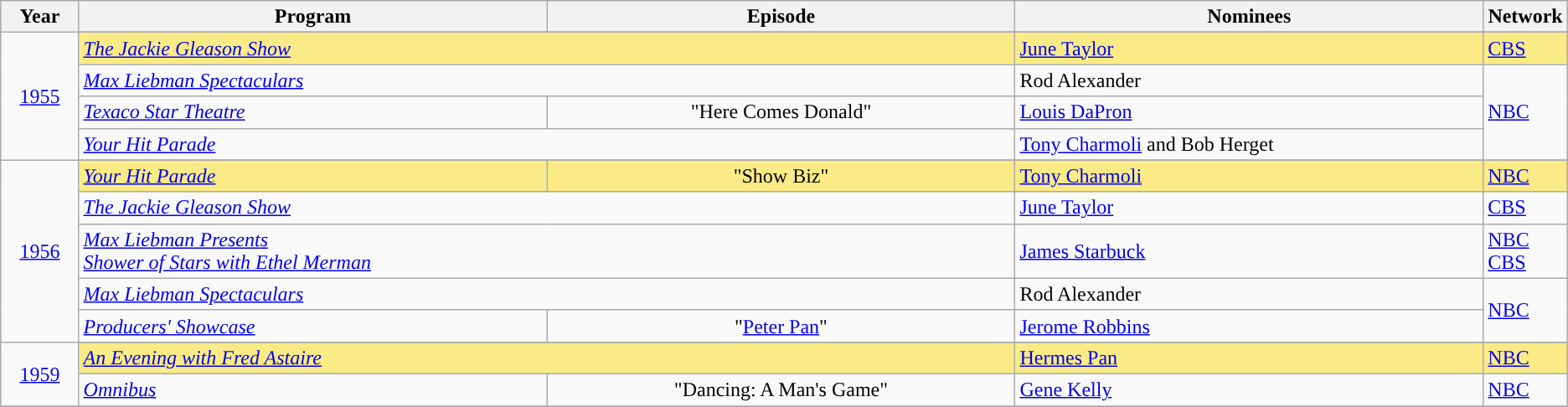<table class="wikitable">
<tr>
<th width="5%">Year</th>
<th width="30%">Program</th>
<th width="30%">Episode</th>
<th width="30%">Nominees</th>
<th width="5%">Network</th>
</tr>
<tr>
<td rowspan="5" style="text-align:center;"><a href='#'>1955</a><br></td>
</tr>
<tr style="background:#FAEB86">
<td colspan=2><em><a href='#'>The Jackie Gleason Show</a></em></td>
<td><a href='#'>June Taylor</a></td>
<td><a href='#'>CBS</a></td>
</tr>
<tr>
<td colspan=2><em><a href='#'>Max Liebman Spectaculars</a></em></td>
<td>Rod Alexander</td>
<td rowspan=3><a href='#'>NBC</a></td>
</tr>
<tr>
<td><em><a href='#'>Texaco Star Theatre</a></em></td>
<td align=center>"Here Comes Donald"</td>
<td><a href='#'>Louis DaPron</a></td>
</tr>
<tr>
<td colspan=2><em><a href='#'>Your Hit Parade</a></em></td>
<td><a href='#'>Tony Charmoli</a> and Bob Herget</td>
</tr>
<tr>
<td rowspan="6" style="text-align:center;"><a href='#'>1956</a><br></td>
</tr>
<tr style="background:#FAEB86">
<td><em><a href='#'>Your Hit Parade</a></em></td>
<td align=center>"Show Biz"</td>
<td><a href='#'>Tony Charmoli</a></td>
<td><a href='#'>NBC</a></td>
</tr>
<tr>
<td colspan=2><em><a href='#'>The Jackie Gleason Show</a></em></td>
<td><a href='#'>June Taylor</a></td>
<td><a href='#'>CBS</a></td>
</tr>
<tr>
<td colspan=2><em><a href='#'>Max Liebman Presents</a></em><br><em><a href='#'>Shower of Stars with Ethel Merman</a></em></td>
<td><a href='#'>James Starbuck</a></td>
<td><a href='#'>NBC</a><br><a href='#'>CBS</a></td>
</tr>
<tr>
<td colspan=2><em><a href='#'>Max Liebman Spectaculars</a></em></td>
<td>Rod Alexander</td>
<td rowspan=2><a href='#'>NBC</a></td>
</tr>
<tr>
<td><em><a href='#'>Producers' Showcase</a></em></td>
<td align=center>"<a href='#'>Peter Pan</a>"</td>
<td><a href='#'>Jerome Robbins</a></td>
</tr>
<tr>
<td rowspan="3" style="text-align:center;"><a href='#'>1959</a><br></td>
</tr>
<tr style="background:#FAEB86">
<td colspan=2><em><a href='#'>An Evening with Fred Astaire</a></em></td>
<td><a href='#'>Hermes Pan</a></td>
<td><a href='#'>NBC</a></td>
</tr>
<tr>
<td><em><a href='#'>Omnibus</a></em></td>
<td align=center>"Dancing: A Man's Game"</td>
<td><a href='#'>Gene Kelly</a></td>
<td><a href='#'>NBC</a></td>
</tr>
<tr>
</tr>
</table>
